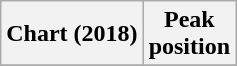<table class="wikitable plainrowheaders">
<tr>
<th>Chart (2018)</th>
<th>Peak<br>position</th>
</tr>
<tr>
</tr>
</table>
